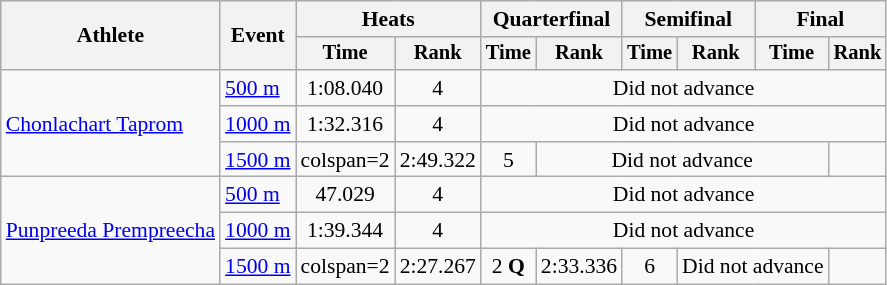<table class="wikitable" style="font-size:90%">
<tr>
<th rowspan=2>Athlete</th>
<th rowspan=2>Event</th>
<th colspan=2>Heats</th>
<th colspan=2>Quarterfinal</th>
<th colspan=2>Semifinal</th>
<th colspan=2>Final</th>
</tr>
<tr style="font-size:95%">
<th>Time</th>
<th>Rank</th>
<th>Time</th>
<th>Rank</th>
<th>Time</th>
<th>Rank</th>
<th>Time</th>
<th>Rank</th>
</tr>
<tr align=center>
<td align=left rowspan=3><a href='#'>Chonlachart Taprom</a></td>
<td align=left><a href='#'>500 m</a></td>
<td>1:08.040</td>
<td>4</td>
<td colspan=6>Did not advance</td>
</tr>
<tr align=center>
<td align=left><a href='#'>1000 m</a></td>
<td>1:32.316</td>
<td>4</td>
<td colspan=6>Did not advance</td>
</tr>
<tr align=center>
<td align=left><a href='#'>1500 m</a></td>
<td>colspan=2 </td>
<td>2:49.322</td>
<td>5</td>
<td colspan=4>Did not advance</td>
</tr>
<tr align=center>
<td align=left rowspan=3><a href='#'>Punpreeda Prempreecha</a></td>
<td align=left><a href='#'>500 m</a></td>
<td>47.029</td>
<td>4</td>
<td colspan=6>Did not advance</td>
</tr>
<tr align=center>
<td align=left><a href='#'>1000 m</a></td>
<td>1:39.344</td>
<td>4</td>
<td colspan=6>Did not advance</td>
</tr>
<tr align=center>
<td align=left><a href='#'>1500 m</a></td>
<td>colspan=2 </td>
<td>2:27.267</td>
<td>2 <strong>Q</strong></td>
<td>2:33.336</td>
<td>6</td>
<td colspan=2>Did not advance</td>
</tr>
</table>
